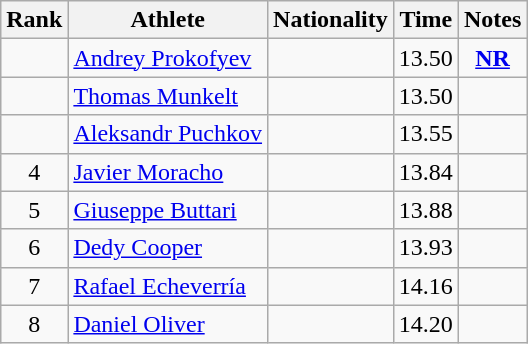<table class="wikitable sortable" style="text-align:center">
<tr>
<th>Rank</th>
<th>Athlete</th>
<th>Nationality</th>
<th>Time</th>
<th>Notes</th>
</tr>
<tr>
<td></td>
<td align=left><a href='#'>Andrey Prokofyev</a></td>
<td align=left></td>
<td>13.50</td>
<td><strong><a href='#'>NR</a></strong></td>
</tr>
<tr>
<td></td>
<td align=left><a href='#'>Thomas Munkelt</a></td>
<td align=left></td>
<td>13.50</td>
<td></td>
</tr>
<tr>
<td></td>
<td align=left><a href='#'>Aleksandr Puchkov</a></td>
<td align=left></td>
<td>13.55</td>
<td></td>
</tr>
<tr>
<td>4</td>
<td align=left><a href='#'>Javier Moracho</a></td>
<td align=left></td>
<td>13.84</td>
<td></td>
</tr>
<tr>
<td>5</td>
<td align=left><a href='#'>Giuseppe Buttari</a></td>
<td align=left></td>
<td>13.88</td>
<td></td>
</tr>
<tr>
<td>6</td>
<td align=left><a href='#'>Dedy Cooper</a></td>
<td align=left></td>
<td>13.93</td>
<td></td>
</tr>
<tr>
<td>7</td>
<td align=left><a href='#'>Rafael Echeverría</a></td>
<td align=left></td>
<td>14.16</td>
<td></td>
</tr>
<tr>
<td>8</td>
<td align=left><a href='#'>Daniel Oliver</a></td>
<td align=left></td>
<td>14.20</td>
<td></td>
</tr>
</table>
